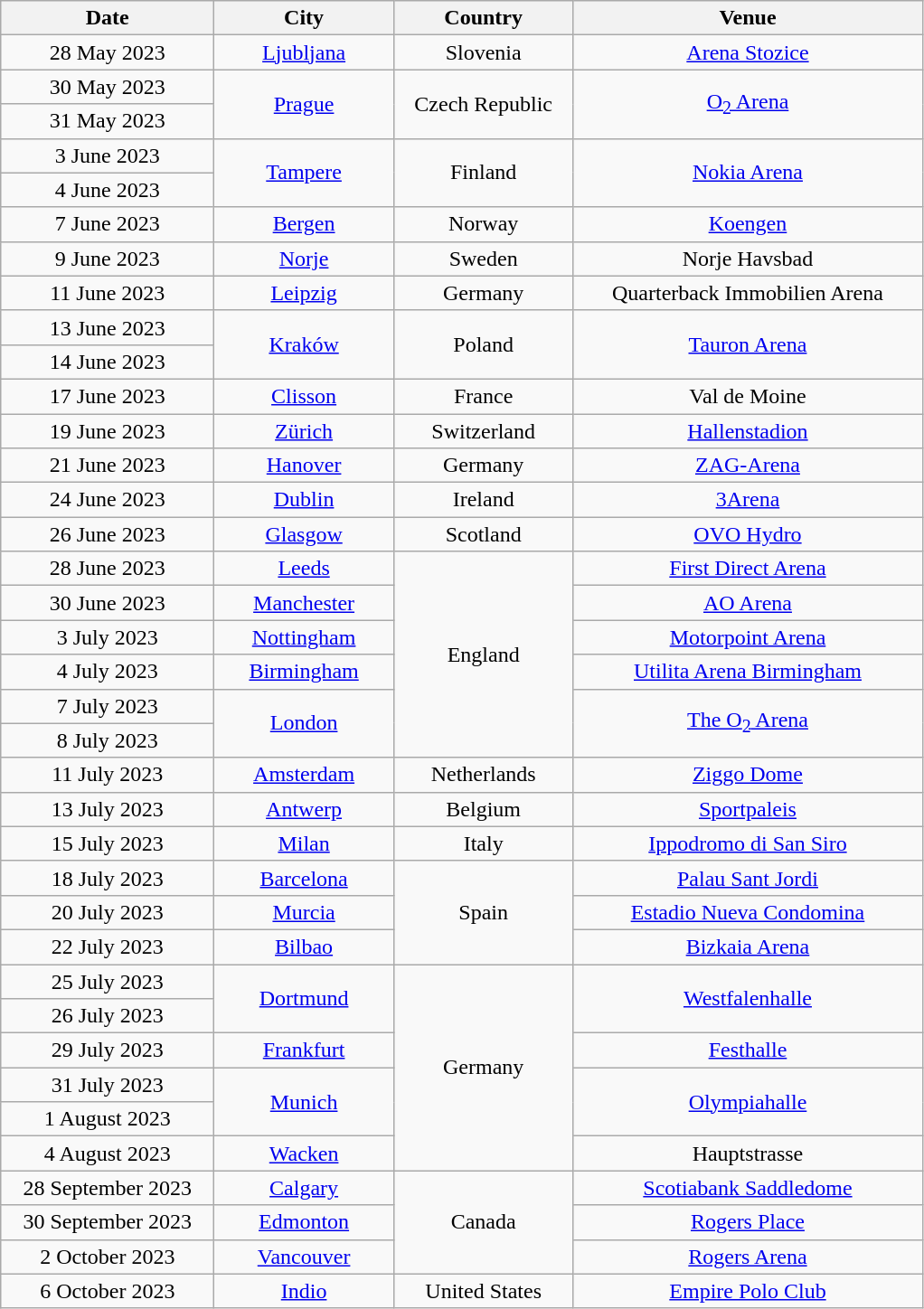<table class="wikitable plainrowheaders" style="text-align:center;">
<tr>
<th width="150">Date</th>
<th width="125">City</th>
<th width="125">Country</th>
<th width="250">Venue</th>
</tr>
<tr>
<td>28 May 2023</td>
<td><a href='#'>Ljubljana</a></td>
<td>Slovenia</td>
<td><a href='#'>Arena Stozice</a></td>
</tr>
<tr>
<td>30 May 2023</td>
<td rowspan="2"><a href='#'>Prague</a></td>
<td rowspan="2">Czech Republic</td>
<td rowspan="2"><a href='#'>O<sub>2</sub> Arena</a></td>
</tr>
<tr>
<td>31 May 2023</td>
</tr>
<tr>
<td>3 June 2023</td>
<td rowspan="2"><a href='#'>Tampere</a></td>
<td rowspan="2">Finland</td>
<td rowspan="2"><a href='#'>Nokia Arena</a></td>
</tr>
<tr>
<td>4 June 2023</td>
</tr>
<tr>
<td>7 June 2023</td>
<td><a href='#'>Bergen</a></td>
<td>Norway</td>
<td><a href='#'>Koengen</a></td>
</tr>
<tr>
<td>9 June 2023</td>
<td><a href='#'>Norje</a></td>
<td>Sweden</td>
<td>Norje Havsbad</td>
</tr>
<tr>
<td>11 June 2023</td>
<td><a href='#'>Leipzig</a></td>
<td>Germany</td>
<td>Quarterback Immobilien Arena</td>
</tr>
<tr>
<td>13 June 2023</td>
<td rowspan="2"><a href='#'>Kraków</a></td>
<td rowspan="2">Poland</td>
<td rowspan="2"><a href='#'>Tauron Arena</a></td>
</tr>
<tr>
<td>14 June 2023</td>
</tr>
<tr>
<td>17 June 2023</td>
<td><a href='#'>Clisson</a></td>
<td>France</td>
<td>Val de Moine</td>
</tr>
<tr>
<td>19 June 2023</td>
<td><a href='#'>Zürich</a></td>
<td>Switzerland</td>
<td><a href='#'>Hallenstadion</a></td>
</tr>
<tr>
<td>21 June 2023</td>
<td><a href='#'>Hanover</a></td>
<td>Germany</td>
<td><a href='#'>ZAG-Arena</a></td>
</tr>
<tr>
<td>24 June 2023</td>
<td><a href='#'>Dublin</a></td>
<td>Ireland</td>
<td><a href='#'>3Arena</a></td>
</tr>
<tr>
<td>26 June 2023</td>
<td><a href='#'>Glasgow</a></td>
<td>Scotland</td>
<td><a href='#'>OVO Hydro</a></td>
</tr>
<tr>
<td>28 June 2023</td>
<td><a href='#'>Leeds</a></td>
<td rowspan="6">England</td>
<td><a href='#'>First Direct Arena</a></td>
</tr>
<tr>
<td>30 June 2023</td>
<td><a href='#'>Manchester</a></td>
<td><a href='#'>AO Arena</a></td>
</tr>
<tr>
<td>3 July 2023</td>
<td><a href='#'>Nottingham</a></td>
<td><a href='#'>Motorpoint Arena</a></td>
</tr>
<tr>
<td>4 July 2023</td>
<td><a href='#'>Birmingham</a></td>
<td><a href='#'>Utilita Arena Birmingham</a></td>
</tr>
<tr>
<td>7 July 2023</td>
<td rowspan="2"><a href='#'>London</a></td>
<td rowspan="2"><a href='#'>The O<sub>2</sub> Arena</a></td>
</tr>
<tr>
<td>8 July 2023</td>
</tr>
<tr>
<td>11 July 2023</td>
<td><a href='#'>Amsterdam</a></td>
<td>Netherlands</td>
<td><a href='#'>Ziggo Dome</a></td>
</tr>
<tr>
<td>13 July 2023</td>
<td><a href='#'>Antwerp</a></td>
<td>Belgium</td>
<td><a href='#'>Sportpaleis</a></td>
</tr>
<tr>
<td>15 July 2023</td>
<td><a href='#'>Milan</a></td>
<td>Italy</td>
<td><a href='#'>Ippodromo di San Siro</a></td>
</tr>
<tr>
<td>18 July 2023</td>
<td><a href='#'>Barcelona</a></td>
<td rowspan="3">Spain</td>
<td><a href='#'>Palau Sant Jordi</a></td>
</tr>
<tr>
<td>20 July 2023</td>
<td><a href='#'>Murcia</a></td>
<td><a href='#'>Estadio Nueva Condomina</a></td>
</tr>
<tr>
<td>22 July 2023</td>
<td><a href='#'>Bilbao</a></td>
<td><a href='#'>Bizkaia Arena</a></td>
</tr>
<tr>
<td>25 July 2023</td>
<td rowspan="2"><a href='#'>Dortmund</a></td>
<td rowspan="6">Germany</td>
<td rowspan="2"><a href='#'>Westfalenhalle</a></td>
</tr>
<tr>
<td>26 July 2023</td>
</tr>
<tr>
<td>29 July 2023</td>
<td><a href='#'>Frankfurt</a></td>
<td><a href='#'>Festhalle</a></td>
</tr>
<tr>
<td>31 July 2023</td>
<td rowspan="2"><a href='#'>Munich</a></td>
<td rowspan="2"><a href='#'>Olympiahalle</a></td>
</tr>
<tr>
<td>1 August 2023</td>
</tr>
<tr>
<td>4 August 2023</td>
<td><a href='#'>Wacken</a></td>
<td>Hauptstrasse</td>
</tr>
<tr>
<td>28 September 2023</td>
<td><a href='#'>Calgary</a></td>
<td rowspan="3">Canada</td>
<td><a href='#'>Scotiabank Saddledome</a></td>
</tr>
<tr>
<td>30 September 2023</td>
<td><a href='#'>Edmonton</a></td>
<td><a href='#'>Rogers Place</a></td>
</tr>
<tr>
<td>2 October 2023</td>
<td><a href='#'>Vancouver</a></td>
<td><a href='#'>Rogers Arena</a></td>
</tr>
<tr>
<td>6 October 2023</td>
<td><a href='#'>Indio</a></td>
<td>United States</td>
<td><a href='#'>Empire Polo Club</a></td>
</tr>
</table>
